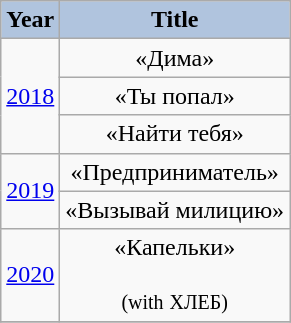<table class="wikitable" style="text-align:center">
<tr>
<th style="background:#B0C4DE;">Year</th>
<th style="background:#B0C4DE;">Title</th>
</tr>
<tr>
<td rowspan="3"><a href='#'>2018</a></td>
<td>«Дима»</td>
</tr>
<tr>
<td>«Ты попал»</td>
</tr>
<tr>
<td>«Найти тебя»</td>
</tr>
<tr>
<td rowspan="2"><a href='#'>2019</a></td>
<td>«Предприниматель»</td>
</tr>
<tr>
<td>«Вызывай милицию»</td>
</tr>
<tr>
<td><a href='#'>2020</a></td>
<td>«Капельки» <br><br><small>(with</small> <small>ХЛЕБ)</small></td>
</tr>
<tr>
</tr>
</table>
